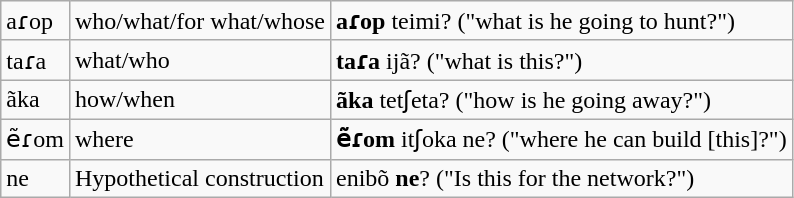<table class="wikitable">
<tr>
<td>aɾop</td>
<td>who/what/for what/whose</td>
<td><strong>aɾop</strong> teimi? ("what is he going to hunt?")</td>
</tr>
<tr>
<td>taɾa</td>
<td>what/who</td>
<td><strong>taɾa</strong> ijã? ("what is this?")</td>
</tr>
<tr>
<td>ãka</td>
<td>how/when</td>
<td><strong>ãka</strong> tetʃeta? ("how is he going away?")</td>
</tr>
<tr>
<td>ẽɾom</td>
<td>where</td>
<td><strong>ẽɾom</strong> itʃoka ne? ("where he can build [this]?")</td>
</tr>
<tr>
<td>ne</td>
<td>Hypothetical construction</td>
<td>enibõ <strong>ne</strong>? ("Is this for the network?")</td>
</tr>
</table>
